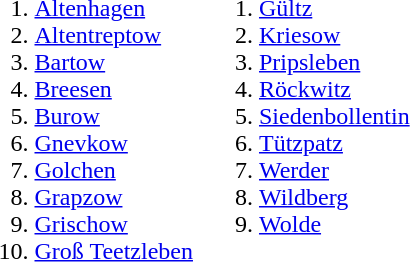<table>
<tr>
<td valign=top><br><ol><li><a href='#'>Altenhagen</a></li><li><a href='#'>Altentreptow</a></li><li><a href='#'>Bartow</a></li><li><a href='#'>Breesen</a></li><li><a href='#'>Burow</a></li><li><a href='#'>Gnevkow</a></li><li><a href='#'>Golchen</a></li><li><a href='#'>Grapzow</a></li><li><a href='#'>Grischow</a></li><li><a href='#'>Groß Teetzleben</a></li></ol></td>
<td valign=top><br><ol>
<li> <a href='#'>Gültz</a> 
<li> <a href='#'>Kriesow</a> 
<li> <a href='#'>Pripsleben</a> 
<li> <a href='#'>Röckwitz</a> 
<li> <a href='#'>Siedenbollentin</a> 
<li> <a href='#'>Tützpatz</a> 
<li> <a href='#'>Werder</a> 
<li> <a href='#'>Wildberg</a> 
<li> <a href='#'>Wolde</a> 
</ol></td>
</tr>
</table>
